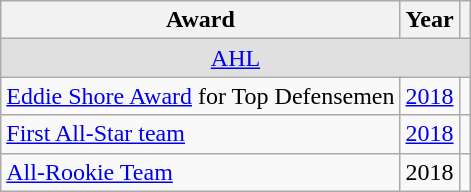<table class="wikitable">
<tr>
<th>Award</th>
<th>Year</th>
<th></th>
</tr>
<tr ALIGN="center" bgcolor="#e0e0e0">
<td colspan="3"><a href='#'>AHL</a></td>
</tr>
<tr>
<td><a href='#'>Eddie Shore Award</a> for Top Defensemen</td>
<td><a href='#'>2018</a></td>
<td></td>
</tr>
<tr>
<td><a href='#'>First All-Star team</a></td>
<td><a href='#'>2018</a></td>
<td></td>
</tr>
<tr>
<td><a href='#'>All-Rookie Team</a></td>
<td>2018</td>
<td></td>
</tr>
</table>
